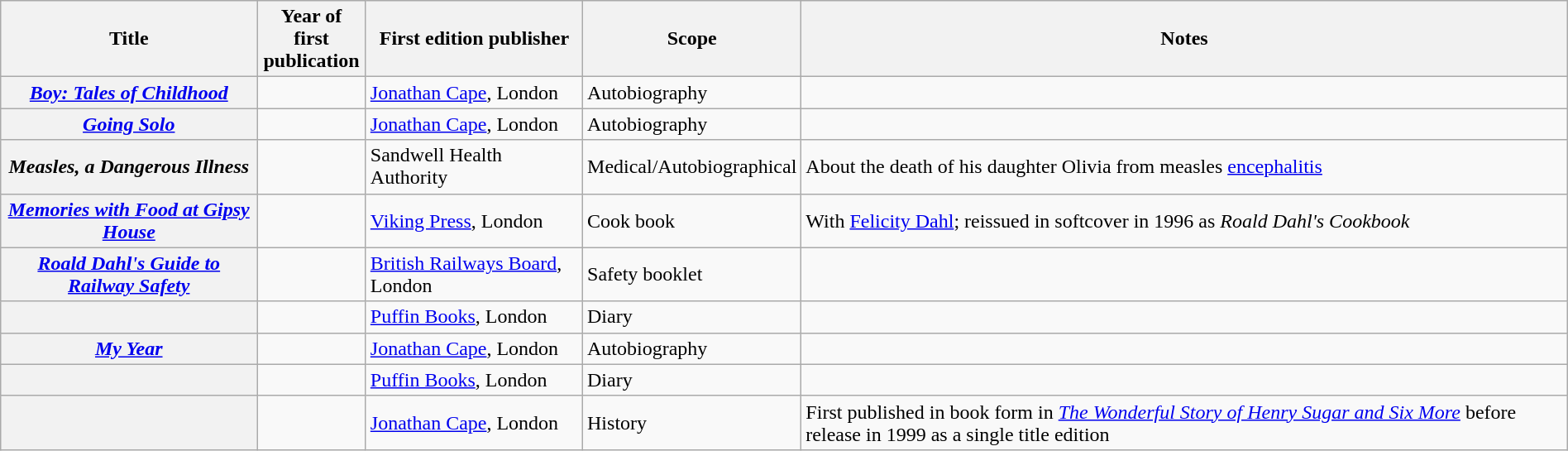<table class="wikitable plainrowheaders sortable" style="margin-right: 0;">
<tr>
<th scope="col">Title</th>
<th scope="col">Year of first<br>publication</th>
<th scope="col">First edition publisher</th>
<th scope="col">Scope</th>
<th scope="col" class="unsortable">Notes</th>
</tr>
<tr>
<th scope="row"><em><a href='#'>Boy: Tales of Childhood</a></em></th>
<td></td>
<td><a href='#'>Jonathan Cape</a>, London</td>
<td>Autobiography</td>
<td></td>
</tr>
<tr>
<th scope="row"><em><a href='#'>Going Solo</a></em></th>
<td></td>
<td><a href='#'>Jonathan Cape</a>, London</td>
<td>Autobiography</td>
<td></td>
</tr>
<tr>
<th scope="row"><em>Measles, a Dangerous Illness</em></th>
<td></td>
<td>Sandwell Health Authority</td>
<td>Medical/Autobiographical</td>
<td>About the death of his daughter Olivia from measles <a href='#'>encephalitis</a></td>
</tr>
<tr>
<th scope="row"><em><a href='#'>Memories with Food at Gipsy House</a></em></th>
<td></td>
<td><a href='#'>Viking Press</a>, London</td>
<td>Cook book</td>
<td>With <a href='#'>Felicity Dahl</a>; reissued in softcover in 1996 as <em>Roald Dahl's Cookbook</em></td>
</tr>
<tr>
<th scope="row"><em><a href='#'>Roald Dahl's Guide to Railway Safety</a></em></th>
<td></td>
<td><a href='#'>British Railways Board</a>, London</td>
<td>Safety booklet</td>
<td></td>
</tr>
<tr>
<th scope="row"></th>
<td></td>
<td><a href='#'>Puffin Books</a>, London</td>
<td>Diary</td>
<td></td>
</tr>
<tr>
<th scope="row"><em><a href='#'>My Year</a></em></th>
<td></td>
<td><a href='#'>Jonathan Cape</a>, London</td>
<td>Autobiography</td>
<td></td>
</tr>
<tr>
<th scope="row"></th>
<td></td>
<td><a href='#'>Puffin Books</a>, London</td>
<td>Diary</td>
<td></td>
</tr>
<tr>
<th scope="row"></th>
<td></td>
<td><a href='#'>Jonathan Cape</a>, London</td>
<td>History</td>
<td>First published in book form in <em><a href='#'>The Wonderful Story of Henry Sugar and Six More</a></em> before release in 1999 as a single title edition</td>
</tr>
</table>
